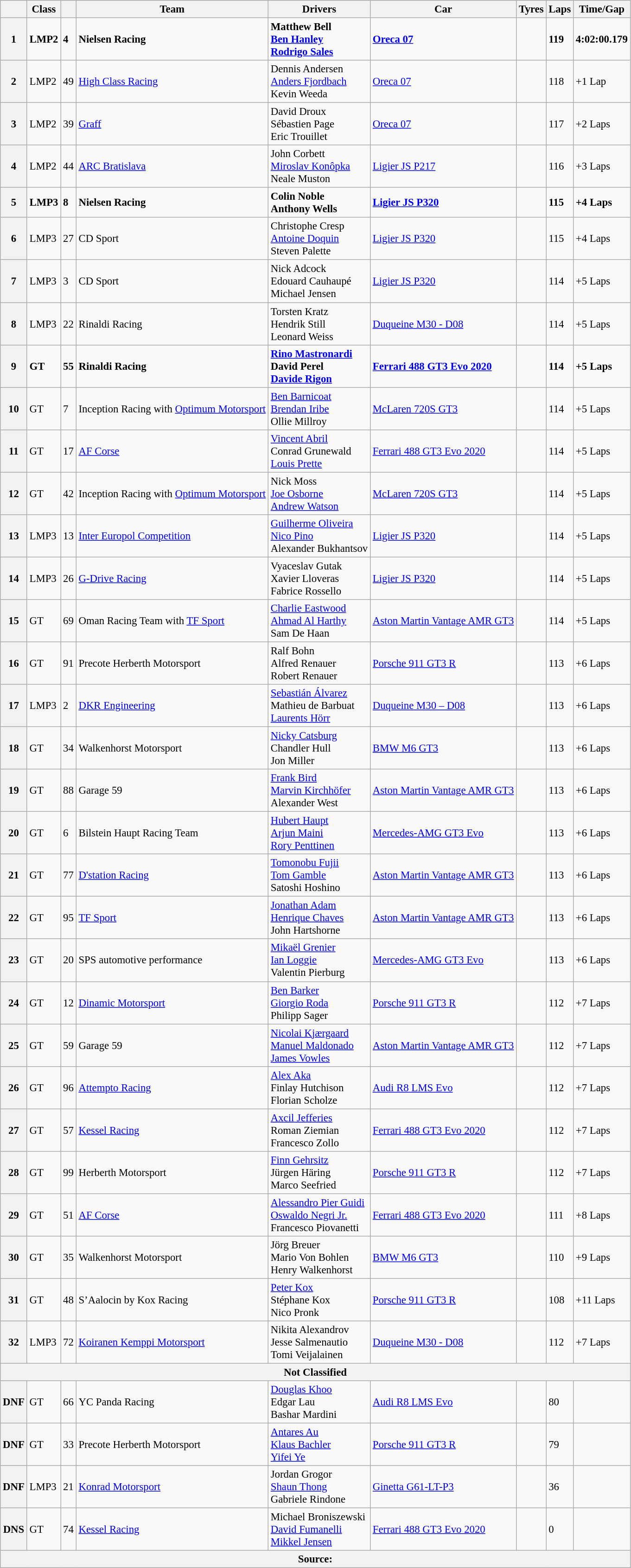<table class="wikitable" style="font-size:95%;">
<tr>
<th></th>
<th>Class</th>
<th></th>
<th>Team</th>
<th>Drivers</th>
<th>Car</th>
<th>Tyres</th>
<th>Laps</th>
<th>Time/Gap</th>
</tr>
<tr>
<th>1</th>
<td><strong>LMP2</strong></td>
<td><strong>4</strong></td>
<td><strong> Nielsen Racing</strong></td>
<td><strong> Matthew Bell<br> <a href='#'>Ben Hanley</a><br> <a href='#'>Rodrigo Sales</a></strong></td>
<td><strong><a href='#'>Oreca 07</a></strong></td>
<td></td>
<td><strong>119</strong></td>
<td><strong>4:02:00.179</strong></td>
</tr>
<tr>
<th>2</th>
<td>LMP2</td>
<td>49</td>
<td> <a href='#'>High Class Racing</a></td>
<td> Dennis Andersen<br> <a href='#'>Anders Fjordbach</a><br> Kevin Weeda</td>
<td><a href='#'>Oreca 07</a></td>
<td></td>
<td>118</td>
<td>+1 Lap</td>
</tr>
<tr>
<th>3</th>
<td>LMP2</td>
<td>39</td>
<td> <a href='#'>Graff</a></td>
<td> David Droux<br> Sébastien Page<br> Eric Trouillet</td>
<td><a href='#'>Oreca 07</a></td>
<td></td>
<td>117</td>
<td>+2 Laps</td>
</tr>
<tr>
<th>4</th>
<td>LMP2</td>
<td>44</td>
<td> <a href='#'>ARC Bratislava</a></td>
<td> John Corbett<br> <a href='#'>Miroslav Konôpka</a><br> Neale Muston</td>
<td><a href='#'>Ligier JS P217</a></td>
<td></td>
<td>116</td>
<td>+3 Laps</td>
</tr>
<tr>
<th>5</th>
<td><strong>LMP3</strong></td>
<td><strong>8</strong></td>
<td><strong> Nielsen Racing</strong></td>
<td><strong> Colin Noble<br> Anthony Wells</strong></td>
<td><strong><a href='#'>Ligier JS P320</a></strong></td>
<td></td>
<td><strong>115</strong></td>
<td><strong>+4 Laps</strong></td>
</tr>
<tr>
<th>6</th>
<td>LMP3</td>
<td>27</td>
<td> CD Sport</td>
<td> Christophe Cresp<br> <a href='#'>Antoine Doquin</a><br> Steven Palette</td>
<td><a href='#'>Ligier JS P320</a></td>
<td></td>
<td>115</td>
<td>+4 Laps</td>
</tr>
<tr>
<th>7</th>
<td>LMP3</td>
<td>3</td>
<td> CD Sport</td>
<td> Nick Adcock<br> Edouard Cauhaupé<br> Michael Jensen</td>
<td><a href='#'>Ligier JS P320</a></td>
<td></td>
<td>114</td>
<td>+5 Laps</td>
</tr>
<tr>
<th>8</th>
<td>LMP3</td>
<td>22</td>
<td> Rinaldi Racing</td>
<td> Torsten Kratz<br> Hendrik Still<br> Leonard Weiss</td>
<td><a href='#'>Duqueine M30 - D08</a></td>
<td></td>
<td>114</td>
<td>+5 Laps</td>
</tr>
<tr>
<th>9</th>
<td><strong>GT</strong></td>
<td><strong>55</strong></td>
<td><strong> Rinaldi Racing</strong></td>
<td><strong> <a href='#'>Rino Mastronardi</a><br> David Perel<br> <a href='#'>Davide Rigon</a></strong></td>
<td><a href='#'><strong>Ferrari 488 GT3 Evo 2020</strong></a></td>
<td></td>
<td><strong>114</strong></td>
<td><strong>+5 Laps</strong></td>
</tr>
<tr>
<th>10</th>
<td>GT</td>
<td>7</td>
<td> Inception Racing with <a href='#'>Optimum Motorsport</a></td>
<td> <a href='#'>Ben Barnicoat</a><br> <a href='#'>Brendan Iribe</a><br> Ollie Millroy</td>
<td><a href='#'>McLaren 720S GT3</a></td>
<td></td>
<td>114</td>
<td>+5 Laps</td>
</tr>
<tr>
<th>11</th>
<td>GT</td>
<td>17</td>
<td> <a href='#'>AF Corse</a></td>
<td> <a href='#'>Vincent Abril</a><br> Conrad Grunewald<br> <a href='#'>Louis Prette</a></td>
<td><a href='#'>Ferrari 488 GT3 Evo 2020</a></td>
<td></td>
<td>114</td>
<td>+5 Laps</td>
</tr>
<tr>
<th>12</th>
<td>GT</td>
<td>42</td>
<td> Inception Racing with <a href='#'>Optimum Motorsport</a></td>
<td> Nick Moss<br> <a href='#'>Joe Osborne</a><br> <a href='#'>Andrew Watson</a></td>
<td><a href='#'>McLaren 720S GT3</a></td>
<td></td>
<td>114</td>
<td>+5 Laps</td>
</tr>
<tr>
<th>13</th>
<td>LMP3</td>
<td>13</td>
<td> <a href='#'>Inter Europol Competition</a></td>
<td> <a href='#'>Guilherme Oliveira</a><br> <a href='#'>Nico Pino</a><br> Alexander Bukhantsov</td>
<td><a href='#'>Ligier JS P320</a></td>
<td></td>
<td>114</td>
<td>+5 Laps</td>
</tr>
<tr>
<th>14</th>
<td>LMP3</td>
<td>26</td>
<td> <a href='#'>G-Drive Racing</a></td>
<td> Vyaceslav Gutak<br> Xavier Lloveras<br> Fabrice Rossello</td>
<td><a href='#'>Ligier JS P320</a></td>
<td></td>
<td>114</td>
<td>+5 Laps</td>
</tr>
<tr>
<th>15</th>
<td>GT</td>
<td>69</td>
<td> Oman Racing Team with <a href='#'>TF Sport</a></td>
<td> <a href='#'>Charlie Eastwood</a><br> <a href='#'>Ahmad Al Harthy</a><br> Sam De Haan</td>
<td><a href='#'>Aston Martin Vantage AMR GT3</a></td>
<td></td>
<td>114</td>
<td>+5 Laps</td>
</tr>
<tr>
<th>16</th>
<td>GT</td>
<td>91</td>
<td> Precote Herberth Motorsport</td>
<td> Ralf Bohn<br> Alfred Renauer<br> Robert Renauer</td>
<td><a href='#'>Porsche 911 GT3 R</a></td>
<td></td>
<td>113</td>
<td>+6 Laps</td>
</tr>
<tr>
<th>17</th>
<td>LMP3</td>
<td>2</td>
<td> <a href='#'>DKR Engineering</a></td>
<td> <a href='#'>Sebastián Álvarez</a><br> Mathieu de Barbuat<br> <a href='#'>Laurents Hörr</a></td>
<td><a href='#'>Duqueine M30 – D08</a></td>
<td></td>
<td>113</td>
<td>+6 Laps</td>
</tr>
<tr>
<th>18</th>
<td>GT</td>
<td>34</td>
<td> Walkenhorst Motorsport</td>
<td> <a href='#'>Nicky Catsburg</a><br> Chandler Hull<br> Jon Miller</td>
<td><a href='#'>BMW M6 GT3</a></td>
<td></td>
<td>113</td>
<td>+6 Laps</td>
</tr>
<tr>
<th>19</th>
<td>GT</td>
<td>88</td>
<td> Garage 59</td>
<td> <a href='#'>Frank Bird</a><br> <a href='#'>Marvin Kirchhöfer</a><br> Alexander West</td>
<td><a href='#'>Aston Martin Vantage AMR GT3</a></td>
<td></td>
<td>113</td>
<td>+6 Laps</td>
</tr>
<tr>
<th>20</th>
<td>GT</td>
<td>6</td>
<td> Bilstein Haupt Racing Team</td>
<td> <a href='#'>Hubert Haupt</a><br> <a href='#'>Arjun Maini</a><br> <a href='#'>Rory Penttinen</a></td>
<td><a href='#'>Mercedes-AMG GT3 Evo</a></td>
<td></td>
<td>113</td>
<td>+6 Laps</td>
</tr>
<tr>
<th>21</th>
<td>GT</td>
<td>77</td>
<td> <a href='#'>D'station Racing</a></td>
<td> <a href='#'>Tomonobu Fujii</a><br> <a href='#'>Tom Gamble</a><br> Satoshi Hoshino</td>
<td><a href='#'>Aston Martin Vantage AMR GT3</a></td>
<td></td>
<td>113</td>
<td>+6 Laps</td>
</tr>
<tr>
<th>22</th>
<td>GT</td>
<td>95</td>
<td> <a href='#'>TF Sport</a></td>
<td> <a href='#'>Jonathan Adam</a><br> <a href='#'>Henrique Chaves</a><br> John Hartshorne</td>
<td><a href='#'>Aston Martin Vantage AMR GT3</a></td>
<td></td>
<td>113</td>
<td>+6 Laps</td>
</tr>
<tr>
<th>23</th>
<td>GT</td>
<td>20</td>
<td> SPS automotive performance</td>
<td> <a href='#'>Mikaël Grenier</a><br> <a href='#'>Ian Loggie</a><br> Valentin Pierburg</td>
<td><a href='#'>Mercedes-AMG GT3 Evo</a></td>
<td></td>
<td>113</td>
<td>+6 Laps</td>
</tr>
<tr>
<th>24</th>
<td>GT</td>
<td>12</td>
<td> <a href='#'>Dinamic Motorsport</a></td>
<td> <a href='#'>Ben Barker</a><br> <a href='#'>Giorgio Roda</a><br> Philipp Sager</td>
<td><a href='#'>Porsche 911 GT3 R</a></td>
<td></td>
<td>112</td>
<td>+7 Laps</td>
</tr>
<tr>
<th>25</th>
<td>GT</td>
<td>59</td>
<td> Garage 59</td>
<td> <a href='#'>Nicolai Kjærgaard</a><br> <a href='#'>Manuel Maldonado</a><br> <a href='#'>James Vowles</a></td>
<td><a href='#'>Aston Martin Vantage AMR GT3</a></td>
<td></td>
<td>112</td>
<td>+7 Laps</td>
</tr>
<tr>
<th>26</th>
<td>GT</td>
<td>96</td>
<td> <a href='#'>Attempto Racing</a></td>
<td> <a href='#'>Alex Aka</a><br> Finlay Hutchison<br> Florian Scholze</td>
<td><a href='#'>Audi R8 LMS Evo</a></td>
<td></td>
<td>112</td>
<td>+7 Laps</td>
</tr>
<tr>
<th>27</th>
<td>GT</td>
<td>57</td>
<td> <a href='#'>Kessel Racing</a></td>
<td> <a href='#'>Axcil Jefferies</a><br> Roman Ziemian<br> Francesco Zollo</td>
<td><a href='#'>Ferrari 488 GT3 Evo 2020</a></td>
<td></td>
<td>112</td>
<td>+7 Laps</td>
</tr>
<tr>
<th>28</th>
<td>GT</td>
<td>99</td>
<td> Herberth Motorsport</td>
<td> <a href='#'>Finn Gehrsitz</a><br> Jürgen Häring<br> Marco Seefried</td>
<td><a href='#'>Porsche 911 GT3 R</a></td>
<td></td>
<td>112</td>
<td>+7 Laps</td>
</tr>
<tr>
<th>29</th>
<td>GT</td>
<td>51</td>
<td> <a href='#'>AF Corse</a></td>
<td> <a href='#'>Alessandro Pier Guidi</a><br> <a href='#'>Oswaldo Negri Jr.</a><br> Francesco Piovanetti</td>
<td><a href='#'>Ferrari 488 GT3 Evo 2020</a></td>
<td></td>
<td>111</td>
<td>+8 Laps</td>
</tr>
<tr>
<th>30</th>
<td>GT</td>
<td>35</td>
<td> Walkenhorst Motorsport</td>
<td> Jörg Breuer<br> Mario Von Bohlen<br> Henry Walkenhorst</td>
<td><a href='#'>BMW M6 GT3</a></td>
<td></td>
<td>110</td>
<td>+9 Laps</td>
</tr>
<tr>
<th>31</th>
<td>GT</td>
<td>48</td>
<td> S’Aalocin by Kox Racing</td>
<td> <a href='#'>Peter Kox</a><br> Stéphane Kox<br> Nico Pronk</td>
<td><a href='#'>Porsche 911 GT3 R</a></td>
<td></td>
<td>108</td>
<td>+11 Laps</td>
</tr>
<tr>
<th>32</th>
<td>LMP3</td>
<td>72</td>
<td> <a href='#'>Koiranen Kemppi Motorsport</a></td>
<td> Nikita Alexandrov<br> Jesse Salmenautio<br> Tomi Veijalainen</td>
<td><a href='#'>Duqueine M30 - D08</a></td>
<td></td>
<td>112</td>
<td>+7 Laps</td>
</tr>
<tr>
<th colspan="9">Not Classified</th>
</tr>
<tr>
<th>DNF</th>
<td>GT</td>
<td>66</td>
<td> YC Panda Racing</td>
<td> <a href='#'>Douglas Khoo</a><br> Edgar Lau<br> Bashar Mardini</td>
<td><a href='#'>Audi R8 LMS Evo</a></td>
<td></td>
<td>80</td>
<td></td>
</tr>
<tr>
<th>DNF</th>
<td>GT</td>
<td>33</td>
<td> Precote Herberth Motorsport</td>
<td> <a href='#'>Antares Au</a><br> <a href='#'>Klaus Bachler</a><br> <a href='#'>Yifei Ye</a></td>
<td><a href='#'>Porsche 911 GT3 R</a></td>
<td></td>
<td>79</td>
<td></td>
</tr>
<tr>
<th>DNF</th>
<td>LMP3</td>
<td>21</td>
<td> <a href='#'>Konrad Motorsport</a></td>
<td> Jordan Grogor<br> <a href='#'>Shaun Thong</a><br> Gabriele Rindone</td>
<td><a href='#'>Ginetta G61-LT-P3</a></td>
<td></td>
<td>36</td>
<td></td>
</tr>
<tr>
<th>DNS</th>
<td>GT</td>
<td>74</td>
<td> <a href='#'>Kessel Racing</a></td>
<td> Michael Broniszewski<br> <a href='#'>David Fumanelli</a><br> <a href='#'>Mikkel Jensen</a></td>
<td><a href='#'>Ferrari 488 GT3 Evo 2020</a></td>
<td></td>
<td>0</td>
<td></td>
</tr>
<tr>
<th colspan="9">Source:</th>
</tr>
</table>
